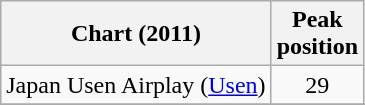<table class="wikitable sortable plainrowheaders">
<tr>
<th scope="col">Chart (2011)</th>
<th scope="col">Peak<br>position</th>
</tr>
<tr>
<td>Japan Usen Airplay (<a href='#'>Usen</a>)</td>
<td style="text-align:center;">29</td>
</tr>
<tr>
</tr>
</table>
